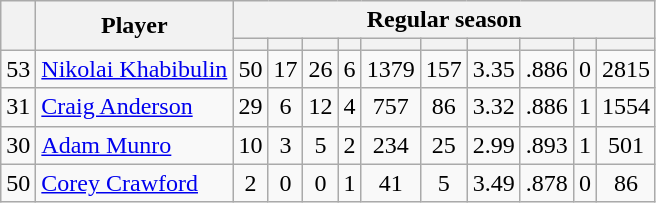<table class="wikitable plainrowheaders" style="text-align:center;">
<tr>
<th scope="col" rowspan="2"></th>
<th scope="col" rowspan="2">Player</th>
<th scope=colgroup colspan=10>Regular season</th>
</tr>
<tr>
<th scope="col"></th>
<th scope="col"></th>
<th scope="col"></th>
<th scope="col"></th>
<th scope="col"></th>
<th scope="col"></th>
<th scope="col"></th>
<th scope="col"></th>
<th scope="col"></th>
<th scope="col"></th>
</tr>
<tr>
<td scope="row">53</td>
<td align="left"><a href='#'>Nikolai Khabibulin</a></td>
<td>50</td>
<td>17</td>
<td>26</td>
<td>6</td>
<td>1379</td>
<td>157</td>
<td>3.35</td>
<td>.886</td>
<td>0</td>
<td>2815</td>
</tr>
<tr>
<td scope="row">31</td>
<td align="left"><a href='#'>Craig Anderson</a></td>
<td>29</td>
<td>6</td>
<td>12</td>
<td>4</td>
<td>757</td>
<td>86</td>
<td>3.32</td>
<td>.886</td>
<td>1</td>
<td>1554</td>
</tr>
<tr>
<td scope="row">30</td>
<td align="left"><a href='#'>Adam Munro</a></td>
<td>10</td>
<td>3</td>
<td>5</td>
<td>2</td>
<td>234</td>
<td>25</td>
<td>2.99</td>
<td>.893</td>
<td>1</td>
<td>501</td>
</tr>
<tr>
<td scope="row">50</td>
<td align="left"><a href='#'>Corey Crawford</a></td>
<td>2</td>
<td>0</td>
<td>0</td>
<td>1</td>
<td>41</td>
<td>5</td>
<td>3.49</td>
<td>.878</td>
<td>0</td>
<td>86</td>
</tr>
</table>
